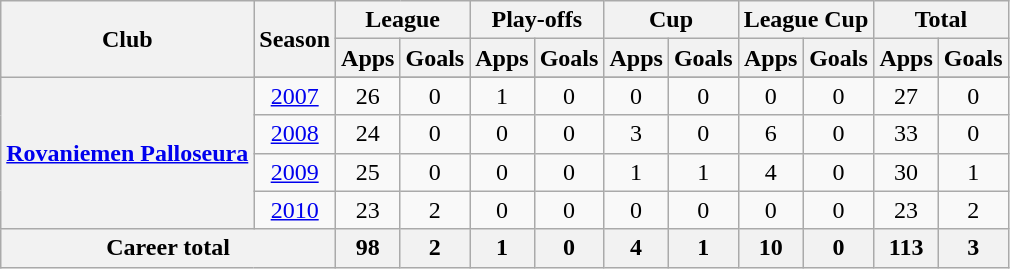<table class="wikitable">
<tr>
<th rowspan=2>Club</th>
<th rowspan=2>Season</th>
<th colspan=2>League</th>
<th colspan=2>Play-offs</th>
<th colspan=2>Cup</th>
<th colspan=2>League Cup</th>
<th colspan=2>Total</th>
</tr>
<tr>
<th>Apps</th>
<th>Goals</th>
<th>Apps</th>
<th>Goals</th>
<th>Apps</th>
<th>Goals</th>
<th>Apps</th>
<th>Goals</th>
<th>Apps</th>
<th>Goals</th>
</tr>
<tr style="text-align: center">
<th rowspan=5><a href='#'>Rovaniemen Palloseura</a></th>
</tr>
<tr style="text-align: center">
<td><a href='#'>2007</a></td>
<td>26</td>
<td>0</td>
<td>1</td>
<td>0</td>
<td>0</td>
<td>0</td>
<td>0</td>
<td>0</td>
<td>27</td>
<td>0</td>
</tr>
<tr style="text-align: center">
<td><a href='#'>2008</a></td>
<td>24</td>
<td>0</td>
<td>0</td>
<td>0</td>
<td>3</td>
<td>0</td>
<td>6</td>
<td>0</td>
<td>33</td>
<td>0</td>
</tr>
<tr style="text-align: center">
<td><a href='#'>2009</a></td>
<td>25</td>
<td>0</td>
<td>0</td>
<td>0</td>
<td>1</td>
<td>1</td>
<td>4</td>
<td>0</td>
<td>30</td>
<td>1</td>
</tr>
<tr style="text-align: center">
<td><a href='#'>2010</a></td>
<td>23</td>
<td>2</td>
<td>0</td>
<td>0</td>
<td>0</td>
<td>0</td>
<td>0</td>
<td>0</td>
<td>23</td>
<td>2</td>
</tr>
<tr style="text-align: center">
<th colspan=2>Career total</th>
<th>98</th>
<th>2</th>
<th>1</th>
<th>0</th>
<th>4</th>
<th>1</th>
<th>10</th>
<th>0</th>
<th>113</th>
<th>3</th>
</tr>
</table>
